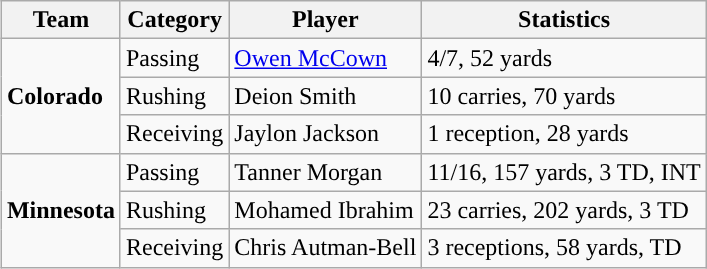<table class="wikitable" style="float: right;">
<tr>
<th>Team</th>
<th>Category</th>
<th>Player</th>
<th>Statistics</th>
</tr>
<tr>
<td rowspan=3><strong>Colorado</strong></td>
<td>Passing</td>
<td><a href='#'>Owen McCown</a></td>
<td>4/7, 52 yards</td>
</tr>
<tr>
<td>Rushing</td>
<td>Deion Smith</td>
<td>10 carries, 70 yards</td>
</tr>
<tr>
<td>Receiving</td>
<td>Jaylon Jackson</td>
<td>1 reception, 28 yards</td>
</tr>
<tr>
<td rowspan=3><strong>Minnesota</strong></td>
<td>Passing</td>
<td>Tanner Morgan</td>
<td>11/16, 157 yards, 3 TD, INT</td>
</tr>
<tr>
<td>Rushing</td>
<td>Mohamed Ibrahim</td>
<td>23 carries, 202 yards, 3 TD</td>
</tr>
<tr>
<td>Receiving</td>
<td>Chris Autman-Bell</td>
<td>3 receptions, 58 yards, TD</td>
</tr>
</table>
